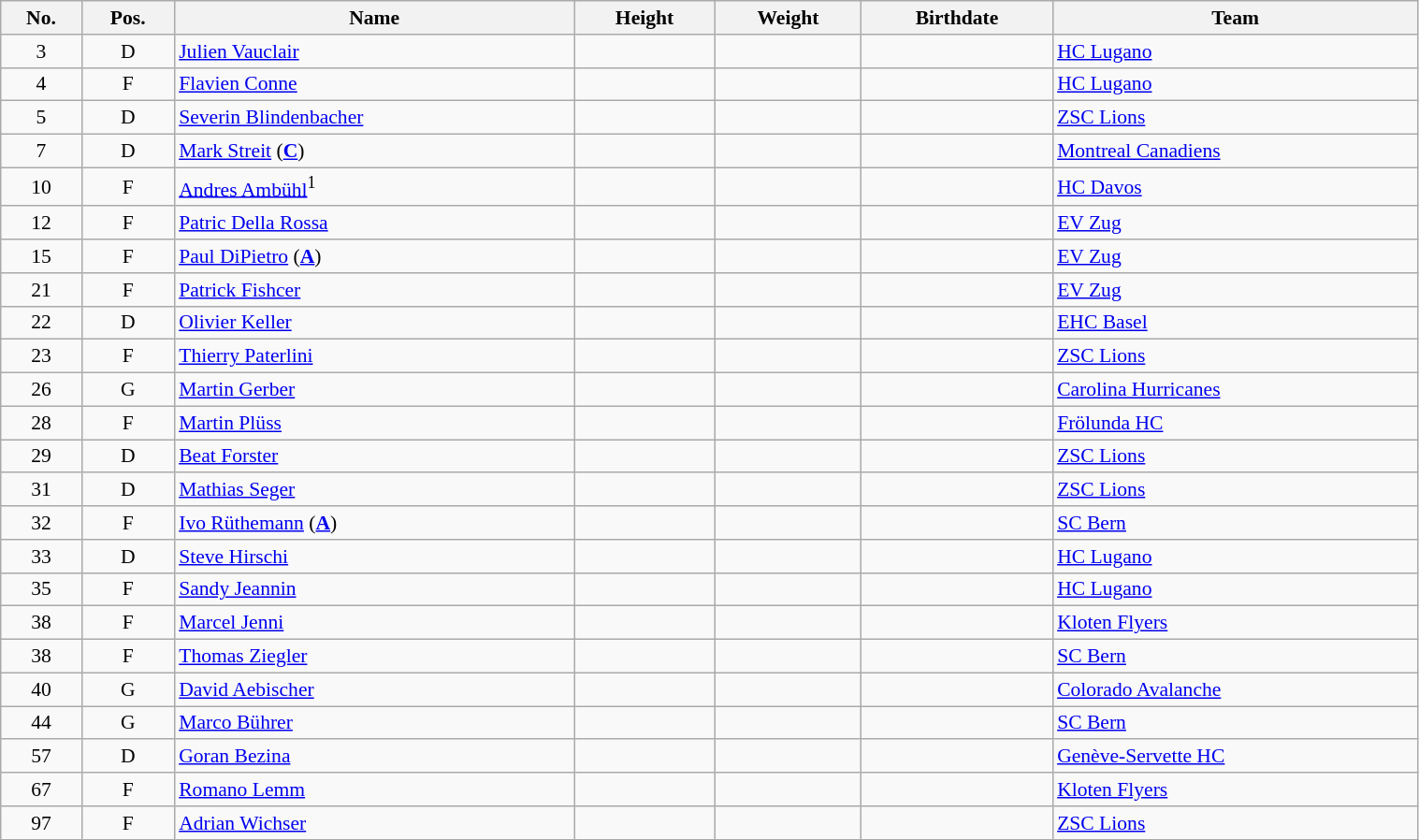<table class="wikitable sortable" width="80%" style="font-size: 90%; text-align: center;">
<tr>
<th>No.</th>
<th>Pos.</th>
<th>Name</th>
<th>Height</th>
<th>Weight</th>
<th>Birthdate</th>
<th>Team</th>
</tr>
<tr>
<td>3</td>
<td>D</td>
<td style="text-align:left;"><a href='#'>Julien Vauclair</a></td>
<td></td>
<td></td>
<td style="text-align:right;"></td>
<td style="text-align:left;"> <a href='#'>HC Lugano</a></td>
</tr>
<tr>
<td>4</td>
<td>F</td>
<td style="text-align:left;"><a href='#'>Flavien Conne</a></td>
<td></td>
<td></td>
<td style="text-align:right;"></td>
<td style="text-align:left;"> <a href='#'>HC Lugano</a></td>
</tr>
<tr>
<td>5</td>
<td>D</td>
<td style="text-align:left;"><a href='#'>Severin Blindenbacher</a></td>
<td></td>
<td></td>
<td style="text-align:right;"></td>
<td style="text-align:left;"> <a href='#'>ZSC Lions</a></td>
</tr>
<tr>
<td>7</td>
<td>D</td>
<td style="text-align:left;"><a href='#'>Mark Streit</a> (<strong><a href='#'>C</a></strong>)</td>
<td></td>
<td></td>
<td style="text-align:right;"></td>
<td style="text-align:left;"> <a href='#'>Montreal Canadiens</a></td>
</tr>
<tr>
<td>10</td>
<td>F</td>
<td style="text-align:left;"><a href='#'>Andres Ambühl</a><sup>1</sup></td>
<td></td>
<td></td>
<td style="text-align:right;"></td>
<td style="text-align:left;"> <a href='#'>HC Davos</a></td>
</tr>
<tr>
<td>12</td>
<td>F</td>
<td style="text-align:left;"><a href='#'>Patric Della Rossa</a></td>
<td></td>
<td></td>
<td style="text-align:right;"></td>
<td style="text-align:left;"> <a href='#'>EV Zug</a></td>
</tr>
<tr>
<td>15</td>
<td>F</td>
<td style="text-align:left;"><a href='#'>Paul DiPietro</a> (<strong><a href='#'>A</a></strong>)</td>
<td></td>
<td></td>
<td style="text-align:right;"></td>
<td style="text-align:left;"> <a href='#'>EV Zug</a></td>
</tr>
<tr>
<td>21</td>
<td>F</td>
<td style="text-align:left;"><a href='#'>Patrick Fishcer</a></td>
<td></td>
<td></td>
<td style="text-align:right;"></td>
<td style="text-align:left;"> <a href='#'>EV Zug</a></td>
</tr>
<tr>
<td>22</td>
<td>D</td>
<td style="text-align:left;"><a href='#'>Olivier Keller</a></td>
<td></td>
<td></td>
<td style="text-align:right;"></td>
<td style="text-align:left;"> <a href='#'>EHC Basel</a></td>
</tr>
<tr>
<td>23</td>
<td>F</td>
<td style="text-align:left;"><a href='#'>Thierry Paterlini</a></td>
<td></td>
<td></td>
<td style="text-align:right;"></td>
<td style="text-align:left;"> <a href='#'>ZSC Lions</a></td>
</tr>
<tr>
<td>26</td>
<td>G</td>
<td style="text-align:left;"><a href='#'>Martin Gerber</a></td>
<td></td>
<td></td>
<td style="text-align:right;"></td>
<td style="text-align:left;"> <a href='#'>Carolina Hurricanes</a></td>
</tr>
<tr>
<td>28</td>
<td>F</td>
<td style="text-align:left;"><a href='#'>Martin Plüss</a></td>
<td></td>
<td></td>
<td style="text-align:right;"></td>
<td style="text-align:left;"> <a href='#'>Frölunda HC</a></td>
</tr>
<tr>
<td>29</td>
<td>D</td>
<td style="text-align:left;"><a href='#'>Beat Forster</a></td>
<td></td>
<td></td>
<td style="text-align:right;"></td>
<td style="text-align:left;"> <a href='#'>ZSC Lions</a></td>
</tr>
<tr>
<td>31</td>
<td>D</td>
<td style="text-align:left;"><a href='#'>Mathias Seger</a></td>
<td></td>
<td></td>
<td style="text-align:right;"></td>
<td style="text-align:left;"> <a href='#'>ZSC Lions</a></td>
</tr>
<tr>
<td>32</td>
<td>F</td>
<td style="text-align:left;"><a href='#'>Ivo Rüthemann</a> (<strong><a href='#'>A</a></strong>)</td>
<td></td>
<td></td>
<td style="text-align:right;"></td>
<td style="text-align:left;"> <a href='#'>SC Bern</a></td>
</tr>
<tr>
<td>33</td>
<td>D</td>
<td style="text-align:left;"><a href='#'>Steve Hirschi</a></td>
<td></td>
<td></td>
<td style="text-align:right;"></td>
<td style="text-align:left;"> <a href='#'>HC Lugano</a></td>
</tr>
<tr>
<td>35</td>
<td>F</td>
<td style="text-align:left;"><a href='#'>Sandy Jeannin</a></td>
<td></td>
<td></td>
<td style="text-align:right;"></td>
<td style="text-align:left;"> <a href='#'>HC Lugano</a></td>
</tr>
<tr>
<td>38</td>
<td>F</td>
<td style="text-align:left;"><a href='#'>Marcel Jenni</a></td>
<td></td>
<td></td>
<td style="text-align:right;"></td>
<td style="text-align:left;"> <a href='#'>Kloten Flyers</a></td>
</tr>
<tr>
<td>38</td>
<td>F</td>
<td style="text-align:left;"><a href='#'>Thomas Ziegler</a></td>
<td></td>
<td></td>
<td style="text-align:right;"></td>
<td style="text-align:left;"> <a href='#'>SC Bern</a></td>
</tr>
<tr>
<td>40</td>
<td>G</td>
<td style="text-align:left;"><a href='#'>David Aebischer</a></td>
<td></td>
<td></td>
<td style="text-align:right;"></td>
<td style="text-align:left;"> <a href='#'>Colorado Avalanche</a></td>
</tr>
<tr>
<td>44</td>
<td>G</td>
<td style="text-align:left;"><a href='#'>Marco Bührer</a></td>
<td></td>
<td></td>
<td style="text-align:right;"></td>
<td style="text-align:left;"> <a href='#'>SC Bern</a></td>
</tr>
<tr>
<td>57</td>
<td>D</td>
<td style="text-align:left;"><a href='#'>Goran Bezina</a></td>
<td></td>
<td></td>
<td style="text-align:right;"></td>
<td style="text-align:left;"> <a href='#'>Genève-Servette HC</a></td>
</tr>
<tr>
<td>67</td>
<td>F</td>
<td style="text-align:left;"><a href='#'>Romano Lemm</a></td>
<td></td>
<td></td>
<td style="text-align:right;"></td>
<td style="text-align:left;"> <a href='#'>Kloten Flyers</a></td>
</tr>
<tr>
<td>97</td>
<td>F</td>
<td style="text-align:left;"><a href='#'>Adrian Wichser</a></td>
<td></td>
<td></td>
<td style="text-align:right;"></td>
<td style="text-align:left;"> <a href='#'>ZSC Lions</a></td>
</tr>
</table>
